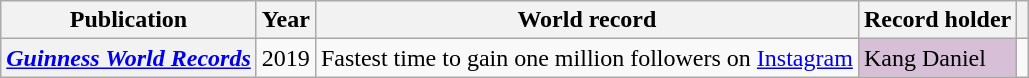<table class="wikitable sortable plainrowheaders">
<tr>
<th scope="col">Publication</th>
<th scope="col">Year</th>
<th scope="col">World record</th>
<th scope="col">Record holder</th>
<th scope="col" class="unsortable"></th>
</tr>
<tr>
<th scope="row"><em><a href='#'>Guinness World Records</a></em></th>
<td>2019</td>
<td>Fastest time to gain one million followers on <a href='#'>Instagram</a></td>
<td style="background-color:#D8BFD8"> Kang Daniel</td>
<td style="text-align:center;"></td>
</tr>
</table>
